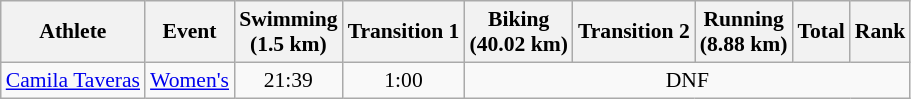<table class=wikitable style=font-size:90%;text-align:center>
<tr>
<th>Athlete</th>
<th>Event</th>
<th>Swimming<br><span>(1.5 km)</span></th>
<th>Transition 1</th>
<th>Biking<br><span>(40.02 km)</span></th>
<th>Transition 2</th>
<th>Running<br><span>(8.88 km)</span></th>
<th>Total</th>
<th>Rank</th>
</tr>
<tr>
<td style="text-align:left"><a href='#'>Camila Taveras</a></td>
<td style="text-align:left"><a href='#'>Women's</a></td>
<td>21:39</td>
<td>1:00</td>
<td colspan=5>DNF</td>
</tr>
</table>
